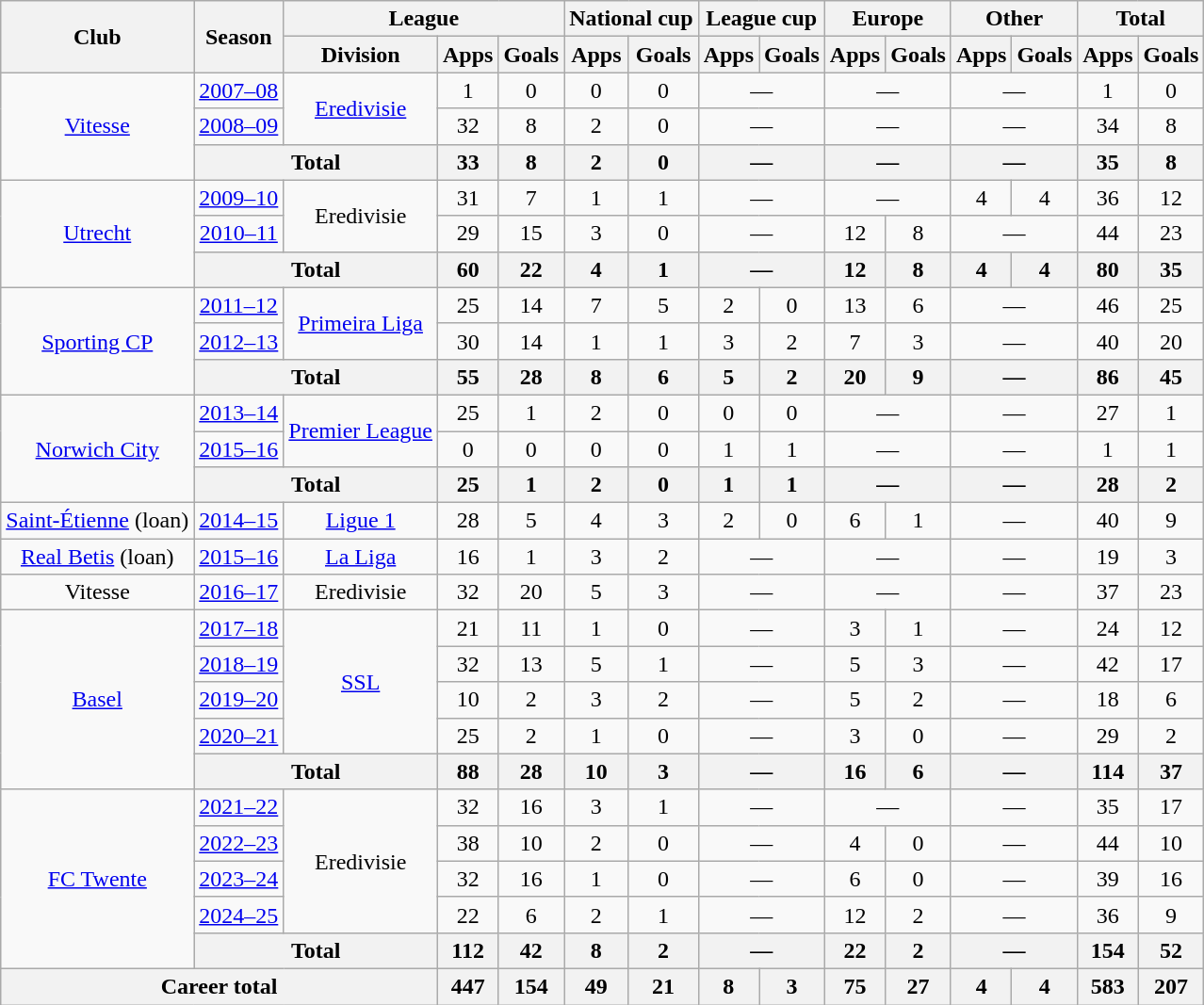<table class="wikitable" style="text-align: center">
<tr>
<th rowspan="2">Club</th>
<th rowspan="2">Season</th>
<th colspan="3">League</th>
<th colspan="2">National cup</th>
<th colspan="2">League cup</th>
<th colspan="2">Europe</th>
<th colspan="2">Other</th>
<th colspan="2">Total</th>
</tr>
<tr>
<th>Division</th>
<th>Apps</th>
<th>Goals</th>
<th>Apps</th>
<th>Goals</th>
<th>Apps</th>
<th>Goals</th>
<th>Apps</th>
<th>Goals</th>
<th>Apps</th>
<th>Goals</th>
<th>Apps</th>
<th>Goals</th>
</tr>
<tr>
<td rowspan="3"><a href='#'>Vitesse</a></td>
<td><a href='#'>2007–08</a></td>
<td rowspan="2"><a href='#'>Eredivisie</a></td>
<td>1</td>
<td>0</td>
<td>0</td>
<td>0</td>
<td colspan="2">—</td>
<td colspan="2">—</td>
<td colspan="2">—</td>
<td>1</td>
<td>0</td>
</tr>
<tr>
<td><a href='#'>2008–09</a></td>
<td>32</td>
<td>8</td>
<td>2</td>
<td>0</td>
<td colspan="2">—</td>
<td colspan="2">—</td>
<td colspan="2">—</td>
<td>34</td>
<td>8</td>
</tr>
<tr>
<th colspan="2">Total</th>
<th>33</th>
<th>8</th>
<th>2</th>
<th>0</th>
<th colspan="2">—</th>
<th colspan="2">—</th>
<th colspan="2">—</th>
<th>35</th>
<th>8</th>
</tr>
<tr>
<td rowspan="3"><a href='#'>Utrecht</a></td>
<td><a href='#'>2009–10</a></td>
<td rowspan="2">Eredivisie</td>
<td>31</td>
<td>7</td>
<td>1</td>
<td>1</td>
<td colspan="2">—</td>
<td colspan="2">—</td>
<td>4</td>
<td>4</td>
<td>36</td>
<td>12</td>
</tr>
<tr>
<td><a href='#'>2010–11</a></td>
<td>29</td>
<td>15</td>
<td>3</td>
<td>0</td>
<td colspan="2">—</td>
<td>12</td>
<td>8</td>
<td colspan="2">—</td>
<td>44</td>
<td>23</td>
</tr>
<tr>
<th colspan="2">Total</th>
<th>60</th>
<th>22</th>
<th>4</th>
<th>1</th>
<th colspan="2">—</th>
<th>12</th>
<th>8</th>
<th>4</th>
<th>4</th>
<th>80</th>
<th>35</th>
</tr>
<tr>
<td rowspan="3"><a href='#'>Sporting CP</a></td>
<td><a href='#'>2011–12</a></td>
<td rowspan="2"><a href='#'>Primeira Liga</a></td>
<td>25</td>
<td>14</td>
<td>7</td>
<td>5</td>
<td>2</td>
<td>0</td>
<td>13</td>
<td>6</td>
<td colspan="2">—</td>
<td>46</td>
<td>25</td>
</tr>
<tr>
<td><a href='#'>2012–13</a></td>
<td>30</td>
<td>14</td>
<td>1</td>
<td>1</td>
<td>3</td>
<td>2</td>
<td>7</td>
<td>3</td>
<td colspan="2">—</td>
<td>40</td>
<td>20</td>
</tr>
<tr>
<th colspan="2">Total</th>
<th>55</th>
<th>28</th>
<th>8</th>
<th>6</th>
<th>5</th>
<th>2</th>
<th>20</th>
<th>9</th>
<th colspan="2">—</th>
<th>86</th>
<th>45</th>
</tr>
<tr>
<td rowspan="3"><a href='#'>Norwich City</a></td>
<td><a href='#'>2013–14</a></td>
<td rowspan="2"><a href='#'>Premier League</a></td>
<td>25</td>
<td>1</td>
<td>2</td>
<td>0</td>
<td>0</td>
<td>0</td>
<td colspan="2">—</td>
<td colspan="2">—</td>
<td>27</td>
<td>1</td>
</tr>
<tr>
<td><a href='#'>2015–16</a></td>
<td>0</td>
<td>0</td>
<td>0</td>
<td>0</td>
<td>1</td>
<td>1</td>
<td colspan="2">—</td>
<td colspan="2">—</td>
<td>1</td>
<td>1</td>
</tr>
<tr>
<th colspan="2">Total</th>
<th>25</th>
<th>1</th>
<th>2</th>
<th>0</th>
<th>1</th>
<th>1</th>
<th colspan="2">—</th>
<th colspan="2">—</th>
<th>28</th>
<th>2</th>
</tr>
<tr>
<td><a href='#'>Saint-Étienne</a> (loan)</td>
<td><a href='#'>2014–15</a></td>
<td><a href='#'>Ligue 1</a></td>
<td>28</td>
<td>5</td>
<td>4</td>
<td>3</td>
<td>2</td>
<td>0</td>
<td>6</td>
<td>1</td>
<td colspan="2">—</td>
<td>40</td>
<td>9</td>
</tr>
<tr>
<td><a href='#'>Real Betis</a> (loan)</td>
<td><a href='#'>2015–16</a></td>
<td><a href='#'>La Liga</a></td>
<td>16</td>
<td>1</td>
<td>3</td>
<td>2</td>
<td colspan="2">—</td>
<td colspan="2">—</td>
<td colspan="2">—</td>
<td>19</td>
<td>3</td>
</tr>
<tr>
<td>Vitesse</td>
<td><a href='#'>2016–17</a></td>
<td>Eredivisie</td>
<td>32</td>
<td>20</td>
<td>5</td>
<td>3</td>
<td colspan="2">—</td>
<td colspan="2">—</td>
<td colspan="2">—</td>
<td>37</td>
<td>23</td>
</tr>
<tr>
<td rowspan="5"><a href='#'>Basel</a></td>
<td><a href='#'>2017–18</a></td>
<td rowspan="4"><a href='#'>SSL</a></td>
<td>21</td>
<td>11</td>
<td>1</td>
<td>0</td>
<td colspan="2">—</td>
<td>3</td>
<td>1</td>
<td colspan="2">—</td>
<td>24</td>
<td>12</td>
</tr>
<tr>
<td><a href='#'>2018–19</a></td>
<td>32</td>
<td>13</td>
<td>5</td>
<td>1</td>
<td colspan="2">—</td>
<td>5</td>
<td>3</td>
<td colspan="2">—</td>
<td>42</td>
<td>17</td>
</tr>
<tr>
<td><a href='#'>2019–20</a></td>
<td>10</td>
<td>2</td>
<td>3</td>
<td>2</td>
<td colspan="2">—</td>
<td>5</td>
<td>2</td>
<td colspan="2">—</td>
<td>18</td>
<td>6</td>
</tr>
<tr>
<td><a href='#'>2020–21</a></td>
<td>25</td>
<td>2</td>
<td>1</td>
<td>0</td>
<td colspan="2">—</td>
<td>3</td>
<td>0</td>
<td colspan="2">—</td>
<td>29</td>
<td>2</td>
</tr>
<tr>
<th colspan="2">Total</th>
<th>88</th>
<th>28</th>
<th>10</th>
<th>3</th>
<th colspan="2">—</th>
<th>16</th>
<th>6</th>
<th colspan="2">—</th>
<th>114</th>
<th>37</th>
</tr>
<tr>
<td rowspan="5"><a href='#'>FC Twente</a></td>
<td><a href='#'>2021–22</a></td>
<td rowspan="4">Eredivisie</td>
<td>32</td>
<td>16</td>
<td>3</td>
<td>1</td>
<td colspan="2">—</td>
<td colspan="2">—</td>
<td colspan="2">—</td>
<td>35</td>
<td>17</td>
</tr>
<tr>
<td><a href='#'>2022–23</a></td>
<td>38</td>
<td>10</td>
<td>2</td>
<td>0</td>
<td colspan="2">—</td>
<td>4</td>
<td>0</td>
<td colspan="2">—</td>
<td>44</td>
<td>10</td>
</tr>
<tr>
<td><a href='#'>2023–24</a></td>
<td>32</td>
<td>16</td>
<td>1</td>
<td>0</td>
<td colspan="2">—</td>
<td>6</td>
<td>0</td>
<td colspan="2">—</td>
<td>39</td>
<td>16</td>
</tr>
<tr>
<td><a href='#'>2024–25</a></td>
<td>22</td>
<td>6</td>
<td>2</td>
<td>1</td>
<td colspan="2">—</td>
<td>12</td>
<td>2</td>
<td colspan="2">—</td>
<td>36</td>
<td>9</td>
</tr>
<tr>
<th colspan="2">Total</th>
<th>112</th>
<th>42</th>
<th>8</th>
<th>2</th>
<th colspan="2">—</th>
<th>22</th>
<th>2</th>
<th colspan="2">—</th>
<th>154</th>
<th>52</th>
</tr>
<tr>
<th colspan="3">Career total</th>
<th>447</th>
<th>154</th>
<th>49</th>
<th>21</th>
<th>8</th>
<th>3</th>
<th>75</th>
<th>27</th>
<th>4</th>
<th>4</th>
<th>583</th>
<th>207</th>
</tr>
</table>
